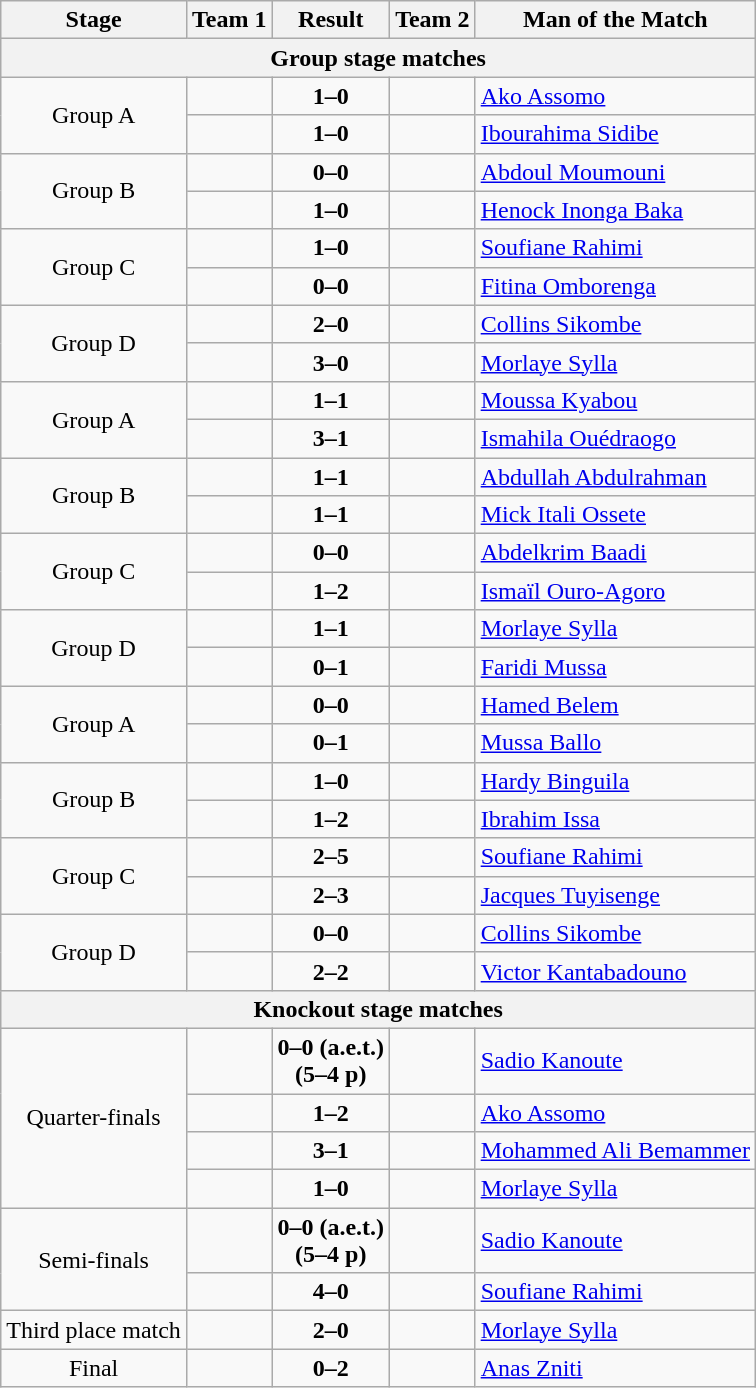<table class="wikitable">
<tr>
<th>Stage</th>
<th>Team 1</th>
<th>Result</th>
<th>Team 2</th>
<th>Man of the Match</th>
</tr>
<tr style="vertical-align:middle;">
<th colspan="6" style="text-align:center;">Group stage matches</th>
</tr>
<tr style="vertical-align:middle;">
<td rowspan="2" style="text-align:center;">Group A</td>
<td style="text-align:right;"></td>
<td style="text-align:center;"><strong>1–0</strong></td>
<td></td>
<td> <a href='#'>Ako Assomo</a></td>
</tr>
<tr style="vertical-align:middle;">
<td style="text-align:right;"></td>
<td style="text-align:center;"><strong>1–0</strong></td>
<td></td>
<td> <a href='#'>Ibourahima Sidibe</a></td>
</tr>
<tr style="vertical-align:middle;">
<td rowspan="2" style="text-align:center;">Group B</td>
<td style="text-align:right;"></td>
<td style="text-align:center;"><strong>0–0</strong></td>
<td></td>
<td> <a href='#'>Abdoul Moumouni</a></td>
</tr>
<tr style="vertical-align:middle;">
<td style="text-align:right;"></td>
<td style="text-align:center;"><strong>1–0</strong></td>
<td></td>
<td> <a href='#'>Henock Inonga Baka</a></td>
</tr>
<tr style="vertical-align:middle;">
<td rowspan="2" style="text-align:center;">Group C</td>
<td style="text-align:right;"></td>
<td style="text-align:center;"><strong>1–0</strong></td>
<td></td>
<td> <a href='#'>Soufiane Rahimi</a></td>
</tr>
<tr style="vertical-align:middle;">
<td style="text-align:right;"></td>
<td style="text-align:center;"><strong>0–0</strong></td>
<td></td>
<td> <a href='#'>Fitina Omborenga</a></td>
</tr>
<tr style="vertical-align:middle;">
<td rowspan="2" style="text-align:center;">Group D</td>
<td style="text-align:right;"></td>
<td style="text-align:center;"><strong>2–0</strong></td>
<td></td>
<td> <a href='#'>Collins Sikombe</a></td>
</tr>
<tr style="vertical-align:middle;">
<td style="text-align:right;"></td>
<td style="text-align:center;"><strong>3–0</strong></td>
<td></td>
<td> <a href='#'>Morlaye Sylla</a></td>
</tr>
<tr style="vertical-align:middle;">
<td rowspan="2" style="text-align:center;">Group A</td>
<td style="text-align:right;"></td>
<td style="text-align:center;"><strong>1–1</strong></td>
<td></td>
<td> <a href='#'>Moussa Kyabou</a></td>
</tr>
<tr style="vertical-align:middle;">
<td style="text-align:right;"></td>
<td style="text-align:center;"><strong>3–1</strong></td>
<td></td>
<td> <a href='#'>Ismahila Ouédraogo</a></td>
</tr>
<tr style="vertical-align:middle;">
<td rowspan="2" style="text-align:center;">Group B</td>
<td style="text-align:right;"></td>
<td style="text-align:center;"><strong>1–1</strong></td>
<td></td>
<td> <a href='#'>Abdullah Abdulrahman</a></td>
</tr>
<tr style="vertical-align:middle;">
<td style="text-align:right;"></td>
<td style="text-align:center;"><strong>1–1</strong></td>
<td></td>
<td> <a href='#'>Mick Itali Ossete</a></td>
</tr>
<tr style="vertical-align:middle;">
<td rowspan="2" style="text-align:center;">Group C</td>
<td style="text-align:right;"></td>
<td style="text-align:center;"><strong>0–0</strong></td>
<td></td>
<td> <a href='#'>Abdelkrim Baadi</a></td>
</tr>
<tr style="vertical-align:middle;">
<td style="text-align:right;"></td>
<td style="text-align:center;"><strong>1–2</strong></td>
<td></td>
<td> <a href='#'>Ismaïl Ouro-Agoro</a></td>
</tr>
<tr style="vertical-align:middle;">
<td rowspan="2" style="text-align:center;">Group D</td>
<td style="text-align:right;"></td>
<td style="text-align:center;"><strong>1–1</strong></td>
<td></td>
<td> <a href='#'>Morlaye Sylla</a></td>
</tr>
<tr style="vertical-align:middle;">
<td style="text-align:right;"></td>
<td style="text-align:center;"><strong>0–1</strong></td>
<td></td>
<td> <a href='#'>Faridi Mussa</a></td>
</tr>
<tr style="vertical-align:middle;">
<td rowspan="2" style="text-align:center;">Group A</td>
<td style="text-align:right;"></td>
<td style="text-align:center;"><strong>0–0</strong></td>
<td></td>
<td> <a href='#'>Hamed Belem</a></td>
</tr>
<tr style="vertical-align:middle;">
<td style="text-align:right;"></td>
<td style="text-align:center;"><strong>0–1</strong></td>
<td></td>
<td> <a href='#'>Mussa Ballo</a></td>
</tr>
<tr style="vertical-align:middle;">
<td rowspan="2" style="text-align:center;">Group B</td>
<td style="text-align:right;"></td>
<td style="text-align:center;"><strong>1–0</strong></td>
<td></td>
<td> <a href='#'>Hardy Binguila</a></td>
</tr>
<tr style="vertical-align:middle;">
<td style="text-align:right;"></td>
<td style="text-align:center;"><strong>1–2</strong></td>
<td></td>
<td> <a href='#'>Ibrahim Issa</a></td>
</tr>
<tr style="vertical-align:middle;">
<td rowspan="2" style="text-align:center;">Group C</td>
<td style="text-align:right;"></td>
<td style="text-align:center;"><strong>2–5</strong></td>
<td></td>
<td> <a href='#'>Soufiane Rahimi</a></td>
</tr>
<tr style="vertical-align:middle;">
<td style="text-align:right;"></td>
<td style="text-align:center;"><strong>2–3</strong></td>
<td></td>
<td> <a href='#'>Jacques Tuyisenge</a></td>
</tr>
<tr style="vertical-align:middle;">
<td rowspan="2" style="text-align:center;">Group D</td>
<td style="text-align:right;"></td>
<td style="text-align:center;"><strong>0–0</strong></td>
<td></td>
<td> <a href='#'>Collins Sikombe</a></td>
</tr>
<tr style="vertical-align:middle;">
<td style="text-align:right;"></td>
<td style="text-align:center;"><strong>2–2</strong></td>
<td></td>
<td> <a href='#'>Victor Kantabadouno</a></td>
</tr>
<tr style="vertical-align:middle;">
<th colspan="6" style="text-align:center;">Knockout stage matches</th>
</tr>
<tr style="vertical-align:middle;">
<td rowspan="4" style="text-align:center;">Quarter-finals</td>
<td style="text-align:right;"></td>
<td style="text-align:center;"><strong>0–0 (a.e.t.)<br>(5–4 p)</strong></td>
<td></td>
<td> <a href='#'>Sadio Kanoute</a></td>
</tr>
<tr style="vertical-align:middle;">
<td style="text-align:right;"></td>
<td style="text-align:center;"><strong>1–2</strong></td>
<td></td>
<td> <a href='#'>Ako Assomo</a></td>
</tr>
<tr style="vertical-align:middle;">
<td style="text-align:right;"></td>
<td style="text-align:center;"><strong>3–1</strong></td>
<td></td>
<td> <a href='#'>Mohammed Ali Bemammer</a></td>
</tr>
<tr style="vertical-align:middle;">
<td style="text-align:right;"></td>
<td style="text-align:center;"><strong>1–0</strong></td>
<td></td>
<td> <a href='#'>Morlaye Sylla</a></td>
</tr>
<tr style="vertical-align:middle;">
<td rowspan="2" style="text-align:center;">Semi-finals</td>
<td style="text-align:right;"></td>
<td style="text-align:center;"><strong>0–0 (a.e.t.)<br>(5–4 p)</strong></td>
<td></td>
<td> <a href='#'>Sadio Kanoute</a></td>
</tr>
<tr style="vertical-align:middle;">
<td style="text-align:right;"></td>
<td style="text-align:center;"><strong>4–0</strong></td>
<td> </td>
<td> <a href='#'>Soufiane Rahimi</a></td>
</tr>
<tr style="vertical-align:middle;">
<td rowspan="1" style="text-align:center;">Third place match</td>
<td style="text-align:right;"></td>
<td style="text-align:center;"><strong>2–0</strong></td>
<td></td>
<td> <a href='#'>Morlaye Sylla</a></td>
</tr>
<tr style="vertical-align:middle;">
<td rowspan="1" style="text-align:center;">Final</td>
<td style="text-align:right;"></td>
<td style="text-align:center;"><strong>0–2</strong></td>
<td></td>
<td> <a href='#'>Anas Zniti</a></td>
</tr>
</table>
